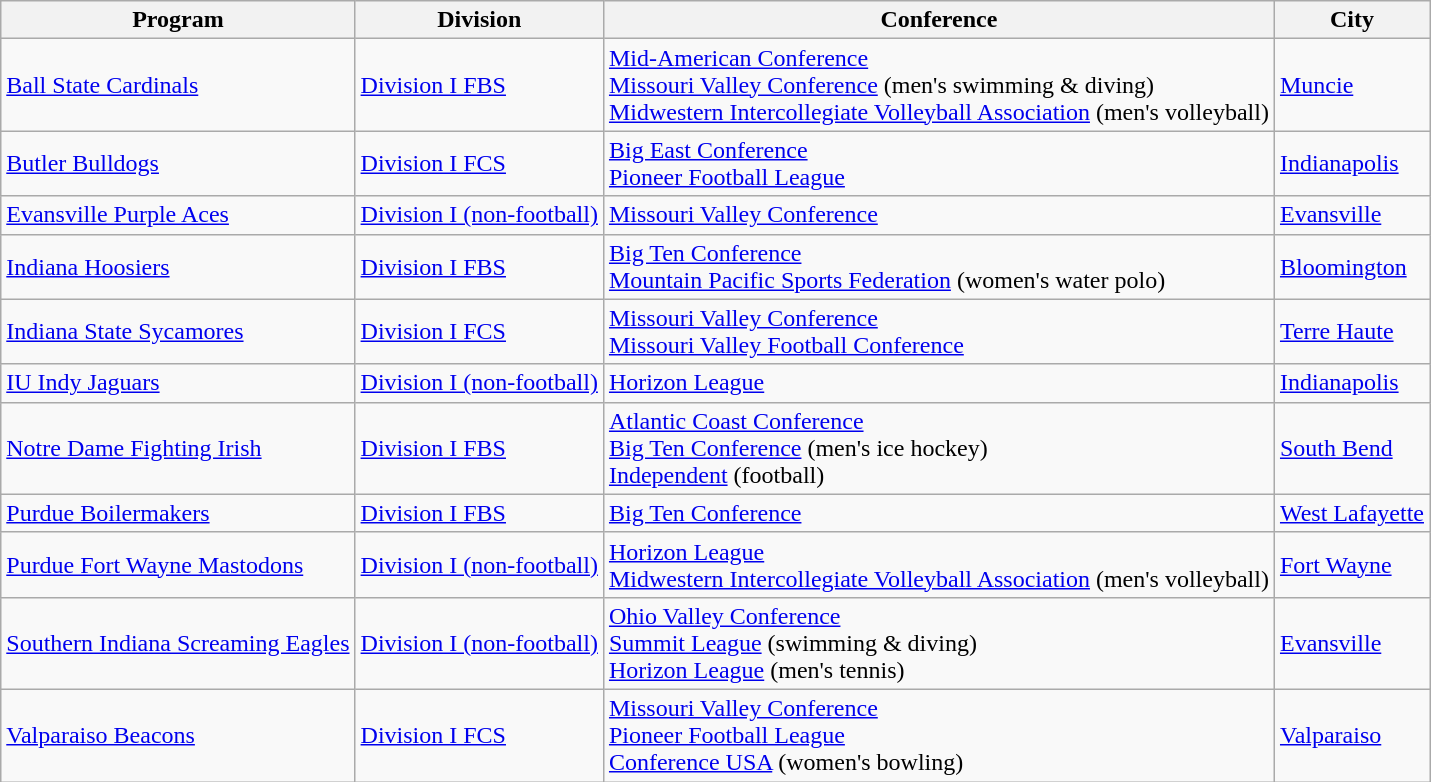<table class="wikitable">
<tr>
<th>Program</th>
<th>Division</th>
<th>Conference</th>
<th>City</th>
</tr>
<tr>
<td><a href='#'>Ball State Cardinals</a></td>
<td><a href='#'>Division I FBS</a></td>
<td><a href='#'>Mid-American Conference</a><br><a href='#'>Missouri Valley Conference</a> (men's swimming & diving)<br><a href='#'>Midwestern Intercollegiate Volleyball Association</a> (men's volleyball)</td>
<td><a href='#'>Muncie</a></td>
</tr>
<tr>
<td><a href='#'>Butler Bulldogs</a></td>
<td><a href='#'>Division I FCS</a></td>
<td><a href='#'>Big East Conference</a><br><a href='#'>Pioneer Football League</a></td>
<td><a href='#'>Indianapolis</a></td>
</tr>
<tr>
<td><a href='#'>Evansville Purple Aces</a></td>
<td><a href='#'>Division I (non-football)</a></td>
<td><a href='#'>Missouri Valley Conference</a></td>
<td><a href='#'>Evansville</a></td>
</tr>
<tr>
<td><a href='#'>Indiana Hoosiers</a></td>
<td><a href='#'>Division I FBS</a></td>
<td><a href='#'>Big Ten Conference</a><br><a href='#'>Mountain Pacific Sports Federation</a> (women's water polo)</td>
<td><a href='#'>Bloomington</a></td>
</tr>
<tr>
<td><a href='#'>Indiana State Sycamores</a></td>
<td><a href='#'>Division I FCS</a></td>
<td><a href='#'>Missouri Valley Conference</a><br><a href='#'>Missouri Valley Football Conference</a></td>
<td><a href='#'>Terre Haute</a></td>
</tr>
<tr>
<td><a href='#'>IU Indy Jaguars</a></td>
<td><a href='#'>Division I (non-football)</a></td>
<td><a href='#'>Horizon League</a></td>
<td><a href='#'>Indianapolis</a></td>
</tr>
<tr>
<td><a href='#'>Notre Dame Fighting Irish</a></td>
<td><a href='#'>Division I FBS</a></td>
<td><a href='#'>Atlantic Coast Conference</a><br><a href='#'>Big Ten Conference</a> (men's ice hockey)<br><a href='#'>Independent</a> (football)</td>
<td><a href='#'>South Bend</a></td>
</tr>
<tr>
<td><a href='#'>Purdue Boilermakers</a></td>
<td><a href='#'>Division I FBS</a></td>
<td><a href='#'>Big Ten Conference</a></td>
<td><a href='#'>West Lafayette</a></td>
</tr>
<tr>
<td><a href='#'>Purdue Fort Wayne Mastodons</a></td>
<td><a href='#'>Division I (non-football)</a></td>
<td><a href='#'>Horizon League</a><br><a href='#'>Midwestern Intercollegiate Volleyball Association</a> (men's volleyball)</td>
<td><a href='#'>Fort Wayne</a></td>
</tr>
<tr>
<td><a href='#'>Southern Indiana Screaming Eagles</a></td>
<td><a href='#'>Division I (non-football)</a></td>
<td><a href='#'>Ohio Valley Conference</a><br><a href='#'>Summit League</a> (swimming & diving)<br><a href='#'>Horizon League</a> (men's tennis)</td>
<td><a href='#'>Evansville</a></td>
</tr>
<tr>
<td><a href='#'>Valparaiso Beacons</a></td>
<td><a href='#'>Division I FCS</a></td>
<td><a href='#'>Missouri Valley Conference</a><br><a href='#'>Pioneer Football League</a><br><a href='#'>Conference USA</a> (women's bowling)</td>
<td><a href='#'>Valparaiso</a></td>
</tr>
</table>
